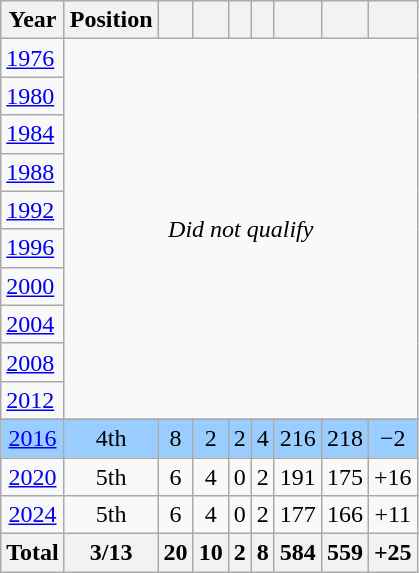<table class="wikitable" style="text-align: center;">
<tr>
<th>Year</th>
<th>Position</th>
<th></th>
<th></th>
<th></th>
<th></th>
<th></th>
<th></th>
<th></th>
</tr>
<tr>
<td align=left> <a href='#'>1976</a></td>
<td colspan="8" rowspan=10><em>Did not qualify</em></td>
</tr>
<tr>
<td align=left> <a href='#'>1980</a></td>
</tr>
<tr>
<td align=left> <a href='#'>1984</a></td>
</tr>
<tr>
<td align=left> <a href='#'>1988</a></td>
</tr>
<tr>
<td align=left> <a href='#'>1992</a></td>
</tr>
<tr>
<td align=left> <a href='#'>1996</a></td>
</tr>
<tr>
<td align=left> <a href='#'>2000</a></td>
</tr>
<tr>
<td align=left> <a href='#'>2004</a></td>
</tr>
<tr>
<td align=left> <a href='#'>2008</a></td>
</tr>
<tr>
<td align=left> <a href='#'>2012</a></td>
</tr>
<tr>
</tr>
<tr style="background:#9acdff;">
<td> <a href='#'>2016</a></td>
<td>4th</td>
<td>8</td>
<td>2</td>
<td>2</td>
<td>4</td>
<td>216</td>
<td>218</td>
<td>−2</td>
</tr>
<tr>
<td> <a href='#'>2020</a></td>
<td>5th</td>
<td>6</td>
<td>4</td>
<td>0</td>
<td>2</td>
<td>191</td>
<td>175</td>
<td>+16</td>
</tr>
<tr>
<td> <a href='#'>2024</a></td>
<td>5th</td>
<td>6</td>
<td>4</td>
<td>0</td>
<td>2</td>
<td>177</td>
<td>166</td>
<td>+11</td>
</tr>
<tr>
<th>Total</th>
<th>3/13</th>
<th>20</th>
<th>10</th>
<th>2</th>
<th>8</th>
<th>584</th>
<th>559</th>
<th>+25</th>
</tr>
</table>
